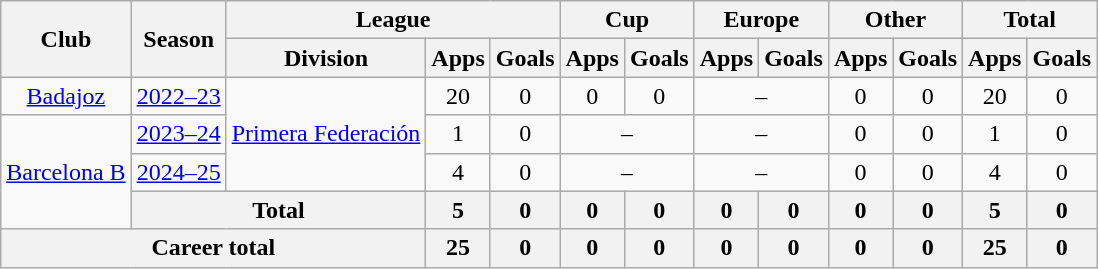<table class="wikitable" style="text-align:center">
<tr>
<th rowspan=2>Club</th>
<th rowspan=2>Season</th>
<th colspan=3>League</th>
<th colspan=2>Cup</th>
<th colspan=2>Europe</th>
<th colspan=2>Other</th>
<th colspan=2>Total</th>
</tr>
<tr>
<th>Division</th>
<th>Apps</th>
<th>Goals</th>
<th>Apps</th>
<th>Goals</th>
<th>Apps</th>
<th>Goals</th>
<th>Apps</th>
<th>Goals</th>
<th>Apps</th>
<th>Goals</th>
</tr>
<tr>
<td><a href='#'>Badajoz</a></td>
<td><a href='#'>2022–23</a></td>
<td rowspan=3><a href='#'>Primera Federación</a></td>
<td>20</td>
<td>0</td>
<td>0</td>
<td>0</td>
<td colspan="2">–</td>
<td>0</td>
<td>0</td>
<td>20</td>
<td>0</td>
</tr>
<tr>
<td rowspan=3><a href='#'>Barcelona B</a></td>
<td><a href='#'>2023–24</a></td>
<td>1</td>
<td>0</td>
<td colspan="2">–</td>
<td colspan="2">–</td>
<td>0</td>
<td>0</td>
<td>1</td>
<td>0</td>
</tr>
<tr>
<td><a href='#'>2024–25</a></td>
<td>4</td>
<td>0</td>
<td colspan="2">–</td>
<td colspan="2">–</td>
<td>0</td>
<td>0</td>
<td>4</td>
<td>0</td>
</tr>
<tr>
<th colspan=2>Total</th>
<th>5</th>
<th>0</th>
<th>0</th>
<th>0</th>
<th>0</th>
<th>0</th>
<th>0</th>
<th>0</th>
<th>5</th>
<th>0</th>
</tr>
<tr>
<th colspan=3>Career total</th>
<th>25</th>
<th>0</th>
<th>0</th>
<th>0</th>
<th>0</th>
<th>0</th>
<th>0</th>
<th>0</th>
<th>25</th>
<th>0</th>
</tr>
</table>
